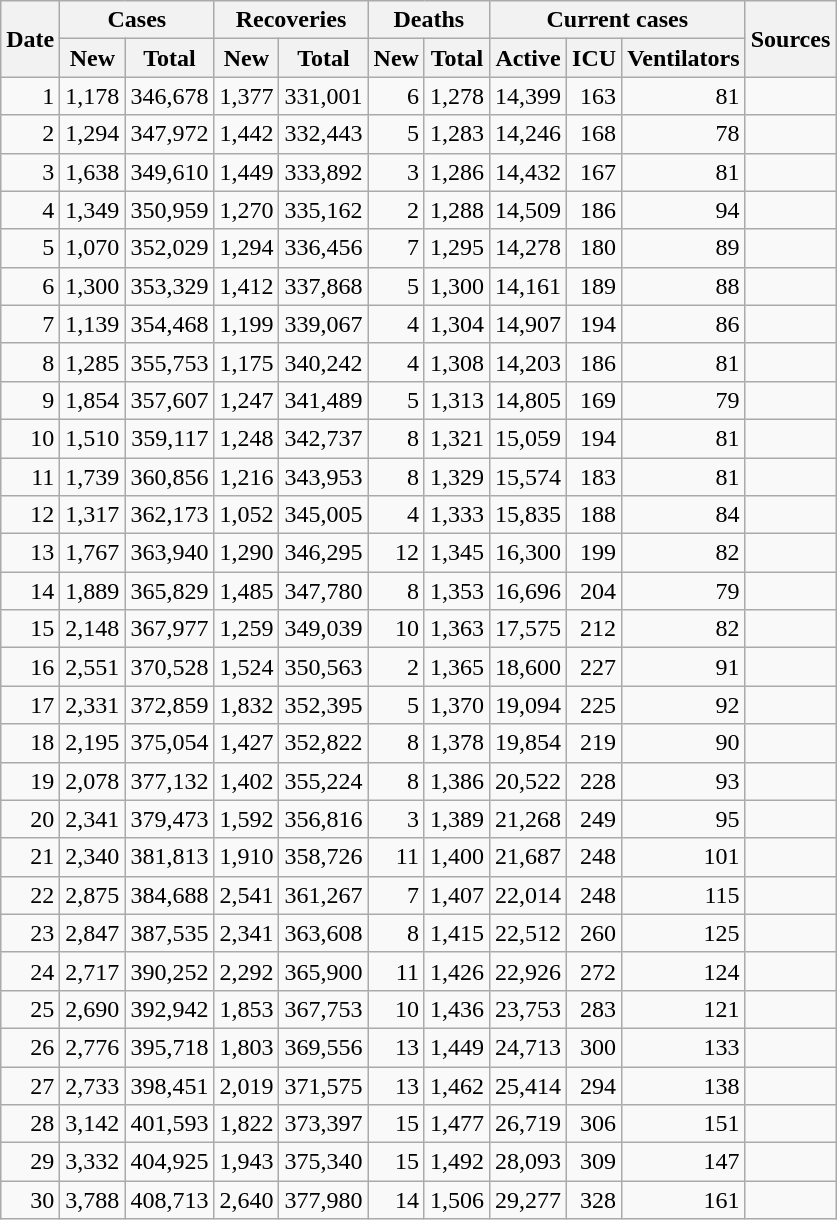<table class="wikitable sortable mw-collapsible mw-collapsed sticky-header-multi sort-under" style="text-align:right;">
<tr>
<th rowspan=2>Date</th>
<th colspan=2>Cases</th>
<th colspan=2>Recoveries</th>
<th colspan=2>Deaths</th>
<th colspan=3>Current cases</th>
<th rowspan=2 class="unsortable">Sources</th>
</tr>
<tr>
<th>New</th>
<th>Total</th>
<th>New</th>
<th>Total</th>
<th>New</th>
<th>Total</th>
<th>Active</th>
<th>ICU</th>
<th>Ventilators</th>
</tr>
<tr>
<td>1</td>
<td>1,178</td>
<td>346,678</td>
<td>1,377</td>
<td>331,001</td>
<td>6</td>
<td>1,278</td>
<td>14,399</td>
<td>163</td>
<td>81</td>
<td></td>
</tr>
<tr>
<td>2</td>
<td>1,294</td>
<td>347,972</td>
<td>1,442</td>
<td>332,443</td>
<td>5</td>
<td>1,283</td>
<td>14,246</td>
<td>168</td>
<td>78</td>
<td></td>
</tr>
<tr>
<td>3</td>
<td>1,638</td>
<td>349,610</td>
<td>1,449</td>
<td>333,892</td>
<td>3</td>
<td>1,286</td>
<td>14,432</td>
<td>167</td>
<td>81</td>
<td></td>
</tr>
<tr>
<td>4</td>
<td>1,349</td>
<td>350,959</td>
<td>1,270</td>
<td>335,162</td>
<td>2</td>
<td>1,288</td>
<td>14,509</td>
<td>186</td>
<td>94</td>
<td></td>
</tr>
<tr>
<td>5</td>
<td>1,070</td>
<td>352,029</td>
<td>1,294</td>
<td>336,456</td>
<td>7</td>
<td>1,295</td>
<td>14,278</td>
<td>180</td>
<td>89</td>
<td></td>
</tr>
<tr>
<td>6</td>
<td>1,300</td>
<td>353,329</td>
<td>1,412</td>
<td>337,868</td>
<td>5</td>
<td>1,300</td>
<td>14,161</td>
<td>189</td>
<td>88</td>
<td></td>
</tr>
<tr>
<td>7</td>
<td>1,139</td>
<td>354,468</td>
<td>1,199</td>
<td>339,067</td>
<td>4</td>
<td>1,304</td>
<td>14,907</td>
<td>194</td>
<td>86</td>
<td></td>
</tr>
<tr>
<td>8</td>
<td>1,285</td>
<td>355,753</td>
<td>1,175</td>
<td>340,242</td>
<td>4</td>
<td>1,308</td>
<td>14,203</td>
<td>186</td>
<td>81</td>
<td></td>
</tr>
<tr>
<td>9</td>
<td>1,854</td>
<td>357,607</td>
<td>1,247</td>
<td>341,489</td>
<td>5</td>
<td>1,313</td>
<td>14,805</td>
<td>169</td>
<td>79</td>
<td></td>
</tr>
<tr>
<td>10</td>
<td>1,510</td>
<td>359,117</td>
<td>1,248</td>
<td>342,737</td>
<td>8</td>
<td>1,321</td>
<td>15,059</td>
<td>194</td>
<td>81</td>
<td></td>
</tr>
<tr>
<td>11</td>
<td>1,739</td>
<td>360,856</td>
<td>1,216</td>
<td>343,953</td>
<td>8</td>
<td>1,329</td>
<td>15,574</td>
<td>183</td>
<td>81</td>
<td></td>
</tr>
<tr>
<td>12</td>
<td>1,317</td>
<td>362,173</td>
<td>1,052</td>
<td>345,005</td>
<td>4</td>
<td>1,333</td>
<td>15,835</td>
<td>188</td>
<td>84</td>
<td></td>
</tr>
<tr>
<td>13</td>
<td>1,767</td>
<td>363,940</td>
<td>1,290</td>
<td>346,295</td>
<td>12</td>
<td>1,345</td>
<td>16,300</td>
<td>199</td>
<td>82</td>
<td></td>
</tr>
<tr>
<td>14</td>
<td>1,889</td>
<td>365,829</td>
<td>1,485</td>
<td>347,780</td>
<td>8</td>
<td>1,353</td>
<td>16,696</td>
<td>204</td>
<td>79</td>
<td></td>
</tr>
<tr>
<td>15</td>
<td>2,148</td>
<td>367,977</td>
<td>1,259</td>
<td>349,039</td>
<td>10</td>
<td>1,363</td>
<td>17,575</td>
<td>212</td>
<td>82</td>
<td></td>
</tr>
<tr>
<td>16</td>
<td>2,551</td>
<td>370,528</td>
<td>1,524</td>
<td>350,563</td>
<td>2</td>
<td>1,365</td>
<td>18,600</td>
<td>227</td>
<td>91</td>
<td></td>
</tr>
<tr>
<td>17</td>
<td>2,331</td>
<td>372,859</td>
<td>1,832</td>
<td>352,395</td>
<td>5</td>
<td>1,370</td>
<td>19,094</td>
<td>225</td>
<td>92</td>
<td></td>
</tr>
<tr>
<td>18</td>
<td>2,195</td>
<td>375,054</td>
<td>1,427</td>
<td>352,822</td>
<td>8</td>
<td>1,378</td>
<td>19,854</td>
<td>219</td>
<td>90</td>
<td></td>
</tr>
<tr>
<td>19</td>
<td>2,078</td>
<td>377,132</td>
<td>1,402</td>
<td>355,224</td>
<td>8</td>
<td>1,386</td>
<td>20,522</td>
<td>228</td>
<td>93</td>
<td></td>
</tr>
<tr>
<td>20</td>
<td>2,341</td>
<td>379,473</td>
<td>1,592</td>
<td>356,816</td>
<td>3</td>
<td>1,389</td>
<td>21,268</td>
<td>249</td>
<td>95</td>
<td></td>
</tr>
<tr>
<td>21</td>
<td>2,340</td>
<td>381,813</td>
<td>1,910</td>
<td>358,726</td>
<td>11</td>
<td>1,400</td>
<td>21,687</td>
<td>248</td>
<td>101</td>
<td></td>
</tr>
<tr>
<td>22</td>
<td>2,875</td>
<td>384,688</td>
<td>2,541</td>
<td>361,267</td>
<td>7</td>
<td>1,407</td>
<td>22,014</td>
<td>248</td>
<td>115</td>
<td></td>
</tr>
<tr>
<td>23</td>
<td>2,847</td>
<td>387,535</td>
<td>2,341</td>
<td>363,608</td>
<td>8</td>
<td>1,415</td>
<td>22,512</td>
<td>260</td>
<td>125</td>
<td></td>
</tr>
<tr>
<td>24</td>
<td>2,717</td>
<td>390,252</td>
<td>2,292</td>
<td>365,900</td>
<td>11</td>
<td>1,426</td>
<td>22,926</td>
<td>272</td>
<td>124</td>
<td></td>
</tr>
<tr>
<td>25</td>
<td>2,690</td>
<td>392,942</td>
<td>1,853</td>
<td>367,753</td>
<td>10</td>
<td>1,436</td>
<td>23,753</td>
<td>283</td>
<td>121</td>
<td></td>
</tr>
<tr>
<td>26</td>
<td>2,776</td>
<td>395,718</td>
<td>1,803</td>
<td>369,556</td>
<td>13</td>
<td>1,449</td>
<td>24,713</td>
<td>300</td>
<td>133</td>
<td></td>
</tr>
<tr>
<td>27</td>
<td>2,733</td>
<td>398,451</td>
<td>2,019</td>
<td>371,575</td>
<td>13</td>
<td>1,462</td>
<td>25,414</td>
<td>294</td>
<td>138</td>
<td></td>
</tr>
<tr>
<td>28</td>
<td>3,142</td>
<td>401,593</td>
<td>1,822</td>
<td>373,397</td>
<td>15</td>
<td>1,477</td>
<td>26,719</td>
<td>306</td>
<td>151</td>
<td></td>
</tr>
<tr>
<td>29</td>
<td>3,332</td>
<td>404,925</td>
<td>1,943</td>
<td>375,340</td>
<td>15</td>
<td>1,492</td>
<td>28,093</td>
<td>309</td>
<td>147</td>
<td></td>
</tr>
<tr>
<td>30</td>
<td>3,788</td>
<td>408,713</td>
<td>2,640</td>
<td>377,980</td>
<td>14</td>
<td>1,506</td>
<td>29,277</td>
<td>328</td>
<td>161</td>
<td></td>
</tr>
</table>
